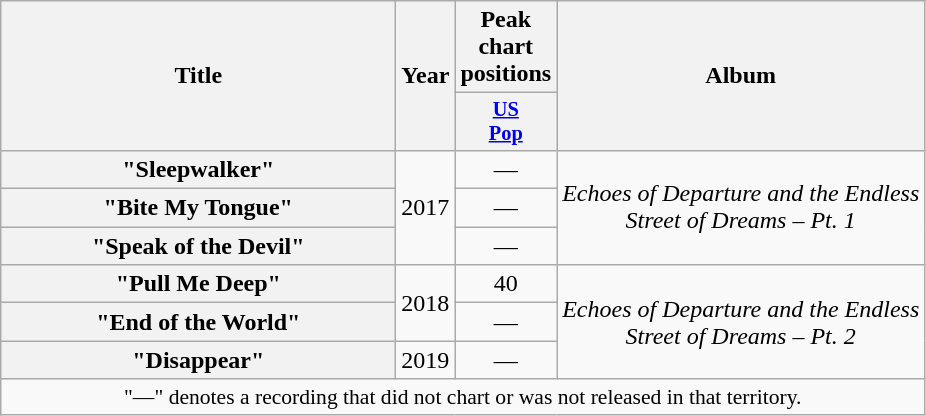<table class="wikitable plainrowheaders" style="text-align:center;">
<tr>
<th scope="col" rowspan="2" style="width:16em;">Title</th>
<th scope="col" rowspan="2">Year</th>
<th scope="col" colspan="1">Peak chart positions</th>
<th scope="col" rowspan="2">Album</th>
</tr>
<tr>
<th scope="col" style="width:2.5em;font-size:85%;"><a href='#'>US<br>Pop</a><br></th>
</tr>
<tr>
<th scope="row">"Sleepwalker"</th>
<td rowspan="3">2017</td>
<td>—</td>
<td rowspan="3"><em>Echoes of Departure and the Endless<br>Street of Dreams – Pt. 1</em></td>
</tr>
<tr>
<th scope="row">"Bite My Tongue"</th>
<td>—</td>
</tr>
<tr>
<th scope="row">"Speak of the Devil"</th>
<td>—</td>
</tr>
<tr>
<th scope="row">"Pull Me Deep"</th>
<td rowspan="2">2018</td>
<td>40</td>
<td rowspan="3"><em>Echoes of Departure and the Endless<br>Street of Dreams – Pt. 2</em></td>
</tr>
<tr>
<th scope="row">"End of the World"</th>
<td>—</td>
</tr>
<tr>
<th scope="row">"Disappear"</th>
<td>2019</td>
<td>—</td>
</tr>
<tr>
<td colspan="4" style="font-size:90%">"—" denotes a recording that did not chart or was not released in that territory.</td>
</tr>
</table>
